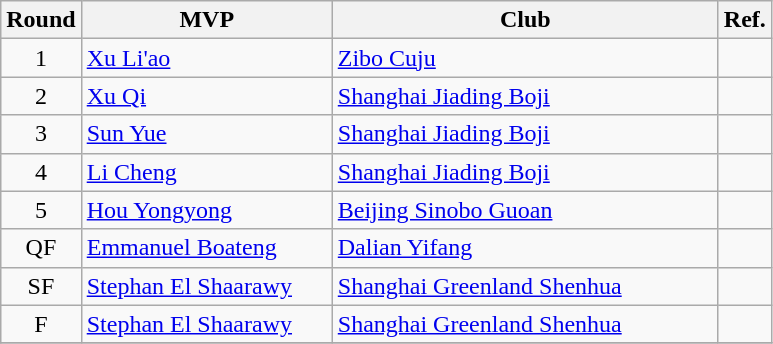<table class="wikitable">
<tr>
<th style="width:25px;">Round</th>
<th style="width:160px;">MVP</th>
<th style="width:250px;">Club</th>
<th style="width:25px;">Ref.</th>
</tr>
<tr>
<td align=center>1</td>
<td> <a href='#'>Xu Li'ao</a></td>
<td><a href='#'>Zibo Cuju</a></td>
<td></td>
</tr>
<tr>
<td align=center>2</td>
<td> <a href='#'>Xu Qi</a></td>
<td><a href='#'>Shanghai Jiading Boji</a></td>
<td></td>
</tr>
<tr>
<td align=center>3</td>
<td> <a href='#'>Sun Yue</a></td>
<td><a href='#'>Shanghai Jiading Boji</a></td>
<td></td>
</tr>
<tr>
<td align=center>4</td>
<td> <a href='#'>Li Cheng</a></td>
<td><a href='#'>Shanghai Jiading Boji</a></td>
<td></td>
</tr>
<tr>
<td align=center>5</td>
<td> <a href='#'>Hou Yongyong</a></td>
<td><a href='#'>Beijing Sinobo Guoan</a></td>
<td></td>
</tr>
<tr>
<td align=center>QF</td>
<td> <a href='#'>Emmanuel Boateng</a></td>
<td><a href='#'>Dalian Yifang</a></td>
<td></td>
</tr>
<tr>
<td align=center>SF</td>
<td> <a href='#'>Stephan El Shaarawy</a></td>
<td><a href='#'>Shanghai Greenland Shenhua</a></td>
<td></td>
</tr>
<tr>
<td align=center>F</td>
<td> <a href='#'>Stephan El Shaarawy</a></td>
<td><a href='#'>Shanghai Greenland Shenhua</a></td>
<td></td>
</tr>
<tr>
</tr>
</table>
